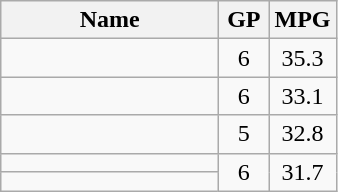<table class=wikitable>
<tr>
<th>Name</th>
<th width="15%">GP</th>
<th width="20%">MPG</th>
</tr>
<tr>
<td></td>
<td align=center>6</td>
<td align=center>35.3</td>
</tr>
<tr>
<td></td>
<td align=center>6</td>
<td align=center>33.1</td>
</tr>
<tr>
<td></td>
<td align=center>5</td>
<td align=center>32.8</td>
</tr>
<tr>
<td></td>
<td align=center rowspan=2>6</td>
<td align=center rowspan=2>31.7</td>
</tr>
<tr>
<td></td>
</tr>
</table>
